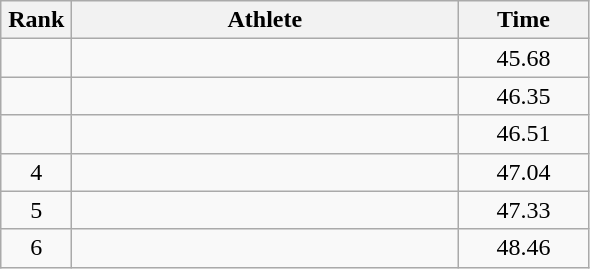<table class=wikitable style="text-align:center">
<tr>
<th width=40>Rank</th>
<th width=250>Athlete</th>
<th width=80>Time</th>
</tr>
<tr>
<td></td>
<td align=left></td>
<td>45.68</td>
</tr>
<tr>
<td></td>
<td align=left></td>
<td>46.35</td>
</tr>
<tr>
<td></td>
<td align=left></td>
<td>46.51</td>
</tr>
<tr>
<td>4</td>
<td align=left></td>
<td>47.04</td>
</tr>
<tr>
<td>5</td>
<td align=left></td>
<td>47.33</td>
</tr>
<tr>
<td>6</td>
<td align=left></td>
<td>48.46</td>
</tr>
</table>
